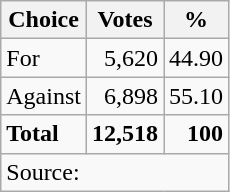<table class=wikitable style=text-align:right>
<tr>
<th>Choice</th>
<th>Votes</th>
<th>%</th>
</tr>
<tr>
<td align=left>For</td>
<td>5,620</td>
<td>44.90</td>
</tr>
<tr>
<td align=left>Against</td>
<td>6,898</td>
<td>55.10</td>
</tr>
<tr>
<td align=left><strong>Total</strong></td>
<td><strong>12,518</strong></td>
<td><strong>100</strong></td>
</tr>
<tr>
<td align=left colspan=3>Source: </td>
</tr>
</table>
